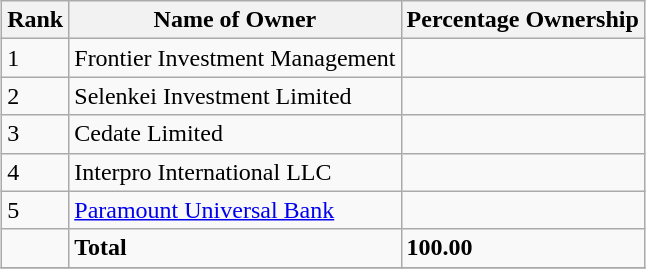<table class="wikitable sortable" style="margin: 0.5em auto">
<tr>
<th>Rank</th>
<th>Name of Owner</th>
<th>Percentage Ownership</th>
</tr>
<tr>
<td>1</td>
<td>Frontier Investment Management</td>
<td></td>
</tr>
<tr>
<td>2</td>
<td>Selenkei Investment Limited</td>
<td></td>
</tr>
<tr>
<td>3</td>
<td>Cedate Limited</td>
<td></td>
</tr>
<tr>
<td>4</td>
<td>Interpro International LLC</td>
<td></td>
</tr>
<tr>
<td>5</td>
<td><a href='#'>Paramount Universal Bank</a></td>
<td></td>
</tr>
<tr>
<td></td>
<td><strong>Total</strong></td>
<td><strong>100.00</strong></td>
</tr>
<tr>
</tr>
</table>
